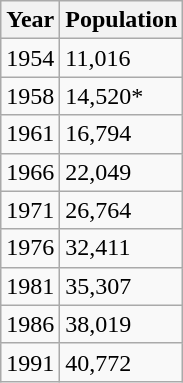<table class="wikitable">
<tr>
<th>Year</th>
<th>Population</th>
</tr>
<tr>
<td>1954</td>
<td>11,016</td>
</tr>
<tr>
<td>1958</td>
<td>14,520*</td>
</tr>
<tr>
<td>1961</td>
<td>16,794</td>
</tr>
<tr>
<td>1966</td>
<td>22,049</td>
</tr>
<tr>
<td>1971</td>
<td>26,764</td>
</tr>
<tr>
<td>1976</td>
<td>32,411</td>
</tr>
<tr>
<td>1981</td>
<td>35,307</td>
</tr>
<tr>
<td>1986</td>
<td>38,019</td>
</tr>
<tr>
<td>1991</td>
<td>40,772</td>
</tr>
</table>
